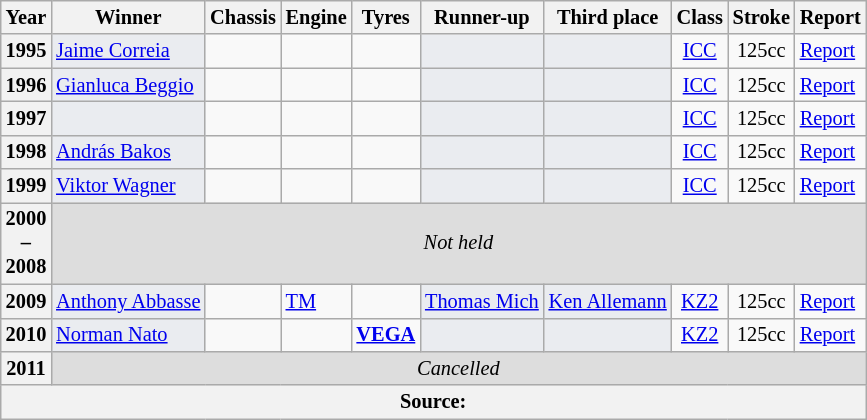<table class="wikitable" style="font-size: 85%;">
<tr>
<th>Year</th>
<th>Winner</th>
<th>Chassis</th>
<th>Engine</th>
<th>Tyres</th>
<th>Runner-up</th>
<th>Third place</th>
<th>Class</th>
<th>Stroke</th>
<th>Report</th>
</tr>
<tr>
<th>1995</th>
<td style="background-color:#EAECF0"> <a href='#'>Jaime Correia</a></td>
<td></td>
<td></td>
<td style="text-align:center;"></td>
<td style="background-color:#EAECF0"></td>
<td style="background-color:#EAECF0"></td>
<td style="text-align:center;"><a href='#'>ICC</a></td>
<td style="text-align:center;">125cc</td>
<td><a href='#'>Report</a></td>
</tr>
<tr>
<th>1996</th>
<td style="background-color:#EAECF0"> <a href='#'>Gianluca Beggio</a></td>
<td></td>
<td></td>
<td style="text-align:center;"></td>
<td style="background-color:#EAECF0"></td>
<td style="background-color:#EAECF0"></td>
<td style="text-align:center;"><a href='#'>ICC</a></td>
<td style="text-align:center;">125cc</td>
<td><a href='#'>Report</a></td>
</tr>
<tr>
<th>1997</th>
<td style="background-color:#EAECF0"></td>
<td></td>
<td></td>
<td style="text-align:center;"></td>
<td style="background-color:#EAECF0"></td>
<td style="background-color:#EAECF0"></td>
<td style="text-align:center;"><a href='#'>ICC</a></td>
<td style="text-align:center;">125cc</td>
<td><a href='#'>Report</a></td>
</tr>
<tr>
<th>1998</th>
<td style="background-color:#EAECF0"> <a href='#'>András Bakos</a></td>
<td></td>
<td></td>
<td style="text-align:center;"></td>
<td style="background-color:#EAECF0"></td>
<td style="background-color:#EAECF0"></td>
<td style="text-align:center;"><a href='#'>ICC</a></td>
<td style="text-align:center;">125cc</td>
<td><a href='#'>Report</a></td>
</tr>
<tr>
<th>1999</th>
<td style="background-color:#EAECF0"> <a href='#'>Viktor Wagner</a></td>
<td></td>
<td></td>
<td style="text-align:center;"></td>
<td style="background-color:#EAECF0"></td>
<td style="background-color:#EAECF0"></td>
<td style="text-align:center;"><a href='#'>ICC</a></td>
<td style="text-align:center;">125cc</td>
<td><a href='#'>Report</a></td>
</tr>
<tr>
<th>2000<br>–<br>2008</th>
<td align=center colspan=9 style="background:#DDDDDD;"><em>Not held</em></td>
</tr>
<tr>
<th>2009</th>
<td style="background-color:#EAECF0"> <a href='#'>Anthony Abbasse</a></td>
<td></td>
<td> <a href='#'>TM</a></td>
<td style="text-align:center;"></td>
<td style="background-color:#EAECF0"> <a href='#'>Thomas Mich</a></td>
<td style="background-color:#EAECF0"> <a href='#'>Ken Allemann</a></td>
<td style="text-align:center;"><a href='#'>KZ2</a></td>
<td style="text-align:center;">125cc</td>
<td><a href='#'>Report</a></td>
</tr>
<tr>
<th>2010</th>
<td style="background-color:#EAECF0"> <a href='#'>Norman Nato</a></td>
<td></td>
<td></td>
<td style="text-align:center;"><strong><span><a href='#'>VEGA</a></span></strong></td>
<td style="background-color:#EAECF0"></td>
<td style="background-color:#EAECF0"></td>
<td style="text-align:center;"><a href='#'>KZ2</a></td>
<td style="text-align:center;">125cc</td>
<td><a href='#'>Report</a></td>
</tr>
<tr>
<th>2011</th>
<td align=center colspan=9 style="background:#DDDDDD;"><em>Cancelled</em></td>
</tr>
<tr>
<th colspan="10">Source:</th>
</tr>
</table>
